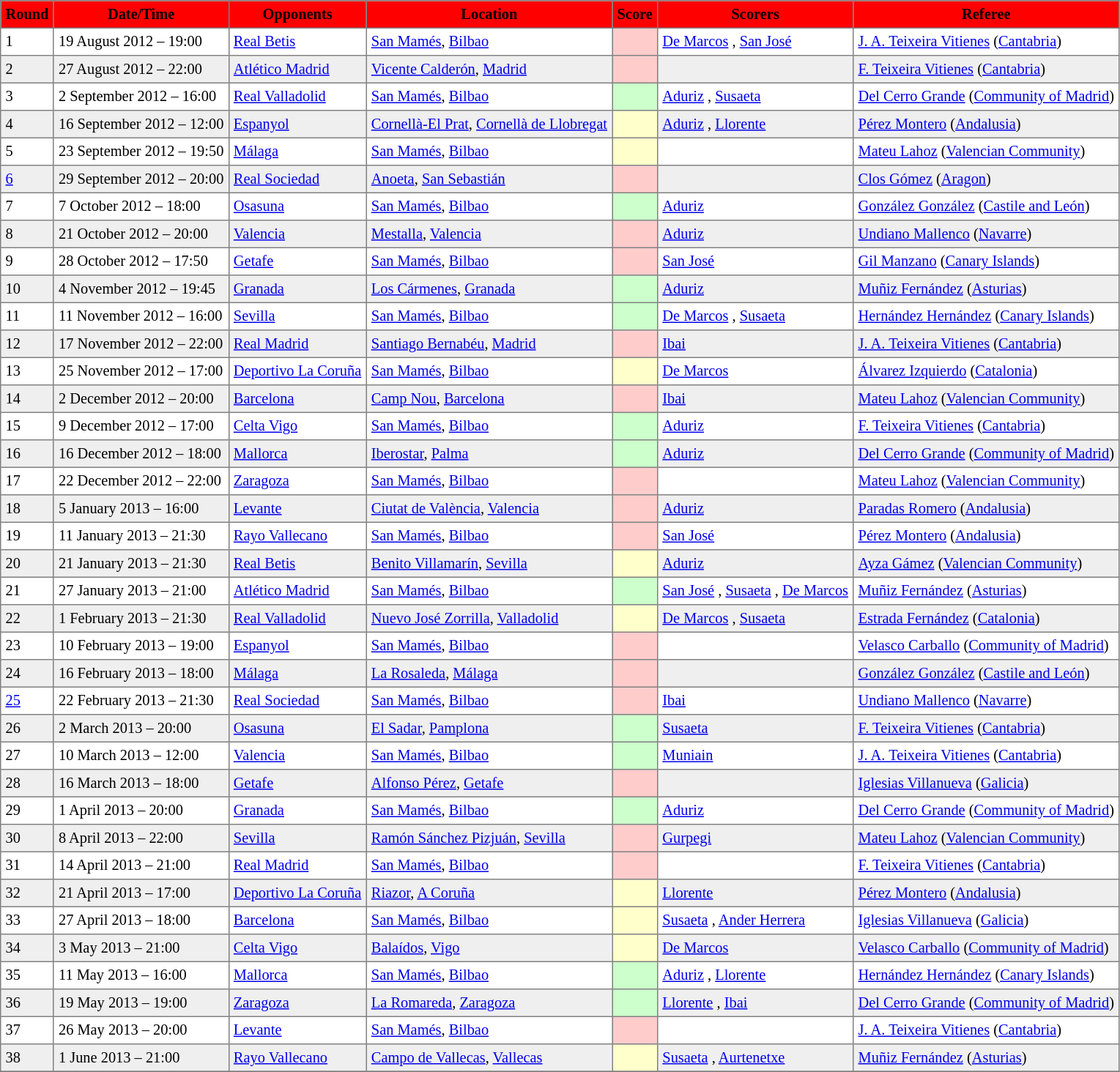<table cellpadding="4" cellspacing="0" border="1" style="text-align: left; font-size: 85%; border: gray solid 1px; border-collapse: collapse;">
<tr align="center" bgcolor="#FF0000">
<th>Round</th>
<th>Date/Time</th>
<th>Opponents</th>
<th>Location</th>
<th>Score</th>
<th>Scorers</th>
<th>Referee</th>
</tr>
<tr>
<td>1</td>
<td>19 August 2012 – 19:00</td>
<td><a href='#'>Real Betis</a></td>
<td><a href='#'>San Mamés</a>, <a href='#'>Bilbao</a></td>
<td bgcolor="#FFCCCC"></td>
<td><a href='#'>De Marcos</a> , <a href='#'>San José</a> </td>
<td><a href='#'>J. A. Teixeira Vitienes</a> (<a href='#'>Cantabria</a>)</td>
</tr>
<tr bgcolor="#EFEFEF">
<td>2</td>
<td>27 August 2012 – 22:00</td>
<td><a href='#'>Atlético Madrid</a></td>
<td><a href='#'>Vicente Calderón</a>, <a href='#'>Madrid</a></td>
<td bgcolor="#FFCCCC"></td>
<td></td>
<td><a href='#'>F. Teixeira Vitienes</a> (<a href='#'>Cantabria</a>)</td>
</tr>
<tr>
<td>3</td>
<td>2 September 2012 – 16:00</td>
<td><a href='#'>Real Valladolid</a></td>
<td><a href='#'>San Mamés</a>, <a href='#'>Bilbao</a></td>
<td bgcolor="#CCFFCC"></td>
<td><a href='#'>Aduriz</a> , <a href='#'>Susaeta</a> </td>
<td><a href='#'>Del Cerro Grande</a> (<a href='#'>Community of Madrid</a>)</td>
</tr>
<tr bgcolor="#EFEFEF">
<td>4</td>
<td>16 September 2012 – 12:00</td>
<td><a href='#'>Espanyol</a></td>
<td><a href='#'>Cornellà-El Prat</a>, <a href='#'>Cornellà de Llobregat</a></td>
<td bgcolor="#FFFFCC"></td>
<td><a href='#'>Aduriz</a> , <a href='#'>Llorente</a> </td>
<td><a href='#'>Pérez Montero</a> (<a href='#'>Andalusia</a>)</td>
</tr>
<tr>
<td>5</td>
<td>23 September 2012 – 19:50</td>
<td><a href='#'>Málaga</a></td>
<td><a href='#'>San Mamés</a>, <a href='#'>Bilbao</a></td>
<td bgcolor="#FFFFCC"></td>
<td></td>
<td><a href='#'>Mateu Lahoz</a> (<a href='#'>Valencian Community</a>)</td>
</tr>
<tr bgcolor="#EFEFEF">
<td><a href='#'>6</a></td>
<td>29 September 2012 – 20:00</td>
<td><a href='#'>Real Sociedad</a></td>
<td><a href='#'>Anoeta</a>, <a href='#'>San Sebastián</a></td>
<td bgcolor="#FFCCCC"></td>
<td></td>
<td><a href='#'>Clos Gómez</a> (<a href='#'>Aragon</a>)</td>
</tr>
<tr>
<td>7</td>
<td>7 October 2012 – 18:00</td>
<td><a href='#'>Osasuna</a></td>
<td><a href='#'>San Mamés</a>, <a href='#'>Bilbao</a></td>
<td bgcolor="#CCFFCC"></td>
<td><a href='#'>Aduriz</a> </td>
<td><a href='#'>González González</a> (<a href='#'>Castile and León</a>)</td>
</tr>
<tr bgcolor="#EFEFEF">
<td>8</td>
<td>21 October 2012 – 20:00</td>
<td><a href='#'>Valencia</a></td>
<td><a href='#'>Mestalla</a>, <a href='#'>Valencia</a></td>
<td bgcolor="#FFCCCC"></td>
<td><a href='#'>Aduriz</a> </td>
<td><a href='#'>Undiano Mallenco</a> (<a href='#'>Navarre</a>)</td>
</tr>
<tr>
<td>9</td>
<td>28 October 2012 – 17:50</td>
<td><a href='#'>Getafe</a></td>
<td><a href='#'>San Mamés</a>, <a href='#'>Bilbao</a></td>
<td bgcolor="#FFCCCC"></td>
<td><a href='#'>San José</a> </td>
<td><a href='#'>Gil Manzano</a> (<a href='#'>Canary Islands</a>)</td>
</tr>
<tr bgcolor="#EFEFEF">
<td>10</td>
<td>4 November 2012 – 19:45</td>
<td><a href='#'>Granada</a></td>
<td><a href='#'>Los Cármenes</a>, <a href='#'>Granada</a></td>
<td bgcolor="#CCFFCC"></td>
<td><a href='#'>Aduriz</a> </td>
<td><a href='#'>Muñiz Fernández</a> (<a href='#'>Asturias</a>)</td>
</tr>
<tr>
<td>11</td>
<td>11 November 2012 – 16:00</td>
<td><a href='#'>Sevilla</a></td>
<td><a href='#'>San Mamés</a>, <a href='#'>Bilbao</a></td>
<td bgcolor="#CCFFCC"></td>
<td><a href='#'>De Marcos</a> , <a href='#'>Susaeta</a> </td>
<td><a href='#'>Hernández Hernández</a> (<a href='#'>Canary Islands</a>)</td>
</tr>
<tr bgcolor="#EFEFEF">
<td>12</td>
<td>17 November 2012 – 22:00</td>
<td><a href='#'>Real Madrid</a></td>
<td><a href='#'>Santiago Bernabéu</a>, <a href='#'>Madrid</a></td>
<td bgcolor="#FFCCCC"></td>
<td><a href='#'>Ibai</a> </td>
<td><a href='#'>J. A. Teixeira Vitienes</a> (<a href='#'>Cantabria</a>)</td>
</tr>
<tr>
<td>13</td>
<td>25 November 2012 – 17:00</td>
<td><a href='#'>Deportivo La Coruña</a></td>
<td><a href='#'>San Mamés</a>, <a href='#'>Bilbao</a></td>
<td bgcolor="#FFFFCC"></td>
<td><a href='#'>De Marcos</a> </td>
<td><a href='#'>Álvarez Izquierdo</a> (<a href='#'>Catalonia</a>)</td>
</tr>
<tr bgcolor="#EFEFEF">
<td>14</td>
<td>2 December 2012 – 20:00</td>
<td><a href='#'>Barcelona</a></td>
<td><a href='#'>Camp Nou</a>, <a href='#'>Barcelona</a></td>
<td bgcolor="#FFCCCC"></td>
<td><a href='#'>Ibai</a> </td>
<td><a href='#'>Mateu Lahoz</a> (<a href='#'>Valencian Community</a>)</td>
</tr>
<tr>
<td>15</td>
<td>9 December 2012 – 17:00</td>
<td><a href='#'>Celta Vigo</a></td>
<td><a href='#'>San Mamés</a>, <a href='#'>Bilbao</a></td>
<td bgcolor="#CCFFCC"></td>
<td><a href='#'>Aduriz</a> </td>
<td><a href='#'>F. Teixeira Vitienes</a> (<a href='#'>Cantabria</a>)</td>
</tr>
<tr bgcolor="#EFEFEF">
<td>16</td>
<td>16 December 2012 – 18:00</td>
<td><a href='#'>Mallorca</a></td>
<td><a href='#'>Iberostar</a>, <a href='#'>Palma</a></td>
<td bgcolor="#CCFFCC"></td>
<td><a href='#'>Aduriz</a> </td>
<td><a href='#'>Del Cerro Grande</a> (<a href='#'>Community of Madrid</a>)</td>
</tr>
<tr>
<td>17</td>
<td>22 December 2012 – 22:00</td>
<td><a href='#'>Zaragoza</a></td>
<td><a href='#'>San Mamés</a>, <a href='#'>Bilbao</a></td>
<td bgcolor="#FFCCCC"></td>
<td></td>
<td><a href='#'>Mateu Lahoz</a> (<a href='#'>Valencian Community</a>)</td>
</tr>
<tr bgcolor="#EFEFEF">
<td>18</td>
<td>5 January 2013 – 16:00</td>
<td><a href='#'>Levante</a></td>
<td><a href='#'>Ciutat de València</a>, <a href='#'>Valencia</a></td>
<td bgcolor="#FFCCCC"></td>
<td><a href='#'>Aduriz</a> </td>
<td><a href='#'>Paradas Romero</a> (<a href='#'>Andalusia</a>)</td>
</tr>
<tr>
<td>19</td>
<td>11 January 2013 – 21:30</td>
<td><a href='#'>Rayo Vallecano</a></td>
<td><a href='#'>San Mamés</a>, <a href='#'>Bilbao</a></td>
<td bgcolor="#FFCCCC"></td>
<td><a href='#'>San José</a> </td>
<td><a href='#'>Pérez Montero</a> (<a href='#'>Andalusia</a>)</td>
</tr>
<tr bgcolor="#EFEFEF">
<td>20</td>
<td>21 January 2013 – 21:30</td>
<td><a href='#'>Real Betis</a></td>
<td><a href='#'>Benito Villamarín</a>, <a href='#'>Sevilla</a></td>
<td bgcolor="#FFFFCC"></td>
<td><a href='#'>Aduriz</a> </td>
<td><a href='#'>Ayza Gámez</a> (<a href='#'>Valencian Community</a>)</td>
</tr>
<tr>
<td>21</td>
<td>27 January 2013 – 21:00</td>
<td><a href='#'>Atlético Madrid</a></td>
<td><a href='#'>San Mamés</a>, <a href='#'>Bilbao</a></td>
<td bgcolor="#CCFFCC"></td>
<td><a href='#'>San José</a> , <a href='#'>Susaeta</a> , <a href='#'>De Marcos</a> </td>
<td><a href='#'>Muñiz Fernández</a> (<a href='#'>Asturias</a>)</td>
</tr>
<tr bgcolor="#EFEFEF">
<td>22</td>
<td>1 February 2013 – 21:30</td>
<td><a href='#'>Real Valladolid</a></td>
<td><a href='#'>Nuevo José Zorrilla</a>, <a href='#'>Valladolid</a></td>
<td bgcolor="#FFFFCC"></td>
<td><a href='#'>De Marcos</a> , <a href='#'>Susaeta</a> </td>
<td><a href='#'>Estrada Fernández</a> (<a href='#'>Catalonia</a>)</td>
</tr>
<tr>
<td>23</td>
<td>10 February 2013 – 19:00</td>
<td><a href='#'>Espanyol</a></td>
<td><a href='#'>San Mamés</a>, <a href='#'>Bilbao</a></td>
<td bgcolor="#FFCCCC"></td>
<td></td>
<td><a href='#'>Velasco Carballo</a> (<a href='#'>Community of Madrid</a>)</td>
</tr>
<tr bgcolor="#EFEFEF">
<td>24</td>
<td>16 February 2013 – 18:00</td>
<td><a href='#'>Málaga</a></td>
<td><a href='#'>La Rosaleda</a>, <a href='#'>Málaga</a></td>
<td bgcolor="#FFCCCC"></td>
<td></td>
<td><a href='#'>González González</a> (<a href='#'>Castile and León</a>)</td>
</tr>
<tr>
<td><a href='#'>25</a></td>
<td>22 February 2013 – 21:30</td>
<td><a href='#'>Real Sociedad</a></td>
<td><a href='#'>San Mamés</a>, <a href='#'>Bilbao</a></td>
<td bgcolor="#FFCCCC"></td>
<td><a href='#'>Ibai</a> </td>
<td><a href='#'>Undiano Mallenco</a> (<a href='#'>Navarre</a>)</td>
</tr>
<tr bgcolor="#EFEFEF">
<td>26</td>
<td>2 March 2013 – 20:00</td>
<td><a href='#'>Osasuna</a></td>
<td><a href='#'>El Sadar</a>, <a href='#'>Pamplona</a></td>
<td bgcolor="#CCFFCC"></td>
<td><a href='#'>Susaeta</a> </td>
<td><a href='#'>F. Teixeira Vitienes</a> (<a href='#'>Cantabria</a>)</td>
</tr>
<tr>
<td>27</td>
<td>10 March 2013 – 12:00</td>
<td><a href='#'>Valencia</a></td>
<td><a href='#'>San Mamés</a>, <a href='#'>Bilbao</a></td>
<td bgcolor="#CCFFCC"></td>
<td><a href='#'>Muniain</a> </td>
<td><a href='#'>J. A. Teixeira Vitienes</a> (<a href='#'>Cantabria</a>)</td>
</tr>
<tr bgcolor="#EFEFEF">
<td>28</td>
<td>16 March 2013 – 18:00</td>
<td><a href='#'>Getafe</a></td>
<td><a href='#'>Alfonso Pérez</a>, <a href='#'>Getafe</a></td>
<td bgcolor="#FFCCCC"></td>
<td></td>
<td><a href='#'>Iglesias Villanueva</a> (<a href='#'>Galicia</a>)</td>
</tr>
<tr>
<td>29</td>
<td>1 April 2013 – 20:00</td>
<td><a href='#'>Granada</a></td>
<td><a href='#'>San Mamés</a>, <a href='#'>Bilbao</a></td>
<td bgcolor="#CCFFCC"></td>
<td><a href='#'>Aduriz</a> </td>
<td><a href='#'>Del Cerro Grande</a> (<a href='#'>Community of Madrid</a>)</td>
</tr>
<tr bgcolor="#EFEFEF">
<td>30</td>
<td>8 April 2013 – 22:00</td>
<td><a href='#'>Sevilla</a></td>
<td><a href='#'>Ramón Sánchez Pizjuán</a>, <a href='#'>Sevilla</a></td>
<td bgcolor="#FFCCCC"></td>
<td><a href='#'>Gurpegi</a> </td>
<td><a href='#'>Mateu Lahoz</a> (<a href='#'>Valencian Community</a>)</td>
</tr>
<tr>
<td>31</td>
<td>14 April 2013 – 21:00</td>
<td><a href='#'>Real Madrid</a></td>
<td><a href='#'>San Mamés</a>, <a href='#'>Bilbao</a></td>
<td bgcolor="#FFCCCC"></td>
<td></td>
<td><a href='#'>F. Teixeira Vitienes</a> (<a href='#'>Cantabria</a>)</td>
</tr>
<tr bgcolor="#EFEFEF">
<td>32</td>
<td>21 April 2013 – 17:00</td>
<td><a href='#'>Deportivo La Coruña</a></td>
<td><a href='#'>Riazor</a>, <a href='#'>A Coruña</a></td>
<td bgcolor="#FFFFCC"></td>
<td><a href='#'>Llorente</a> </td>
<td><a href='#'>Pérez Montero</a> (<a href='#'>Andalusia</a>)</td>
</tr>
<tr>
<td>33</td>
<td>27 April 2013 – 18:00</td>
<td><a href='#'>Barcelona</a></td>
<td><a href='#'>San Mamés</a>, <a href='#'>Bilbao</a></td>
<td bgcolor="#FFFFCC"></td>
<td><a href='#'>Susaeta</a> , <a href='#'>Ander Herrera</a> </td>
<td><a href='#'>Iglesias Villanueva</a> (<a href='#'>Galicia</a>)</td>
</tr>
<tr bgcolor="#EFEFEF">
<td>34</td>
<td>3 May 2013 – 21:00</td>
<td><a href='#'>Celta Vigo</a></td>
<td><a href='#'>Balaídos</a>, <a href='#'>Vigo</a></td>
<td bgcolor="#FFFFCC"></td>
<td><a href='#'>De Marcos</a> </td>
<td><a href='#'>Velasco Carballo</a> (<a href='#'>Community of Madrid</a>)</td>
</tr>
<tr>
<td>35</td>
<td>11 May 2013 – 16:00</td>
<td><a href='#'>Mallorca</a></td>
<td><a href='#'>San Mamés</a>, <a href='#'>Bilbao</a></td>
<td bgcolor="#CCFFCC"></td>
<td><a href='#'>Aduriz</a> , <a href='#'>Llorente</a> </td>
<td><a href='#'>Hernández Hernández</a> (<a href='#'>Canary Islands</a>)</td>
</tr>
<tr bgcolor="#EFEFEF">
<td>36</td>
<td>19 May 2013 – 19:00</td>
<td><a href='#'>Zaragoza</a></td>
<td><a href='#'>La Romareda</a>, <a href='#'>Zaragoza</a></td>
<td bgcolor="#CCFFCC"></td>
<td><a href='#'>Llorente</a> , <a href='#'>Ibai</a> </td>
<td><a href='#'>Del Cerro Grande</a> (<a href='#'>Community of Madrid</a>)</td>
</tr>
<tr>
<td>37</td>
<td>26 May 2013 – 20:00</td>
<td><a href='#'>Levante</a></td>
<td><a href='#'>San Mamés</a>, <a href='#'>Bilbao</a></td>
<td bgcolor="#FFCCCC"></td>
<td></td>
<td><a href='#'>J. A. Teixeira Vitienes</a> (<a href='#'>Cantabria</a>)</td>
</tr>
<tr bgcolor="#EFEFEF">
<td>38</td>
<td>1 June 2013 – 21:00</td>
<td><a href='#'>Rayo Vallecano</a></td>
<td><a href='#'>Campo de Vallecas</a>, <a href='#'>Vallecas</a></td>
<td bgcolor="#FFFFCC"></td>
<td><a href='#'>Susaeta</a> , <a href='#'>Aurtenetxe</a> </td>
<td><a href='#'>Muñiz Fernández</a> (<a href='#'>Asturias</a>)</td>
</tr>
<tr>
</tr>
</table>
